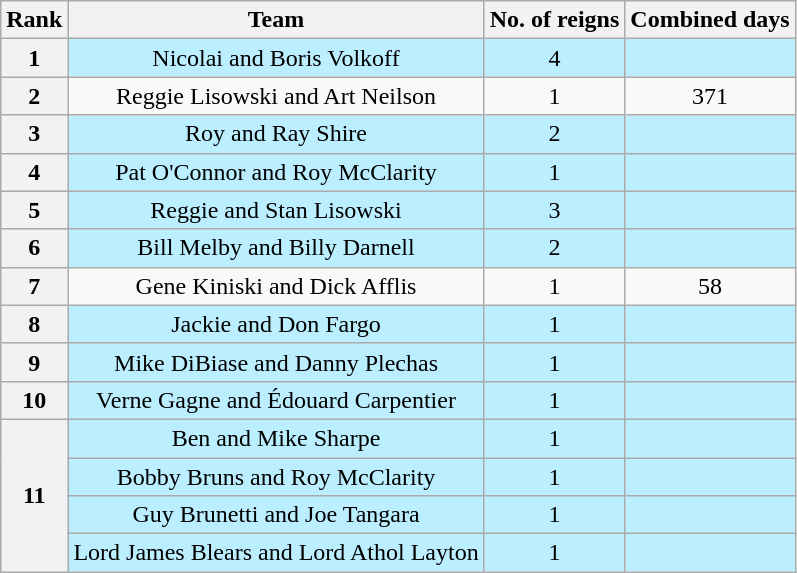<table class="wikitable sortable" style="text-align: center">
<tr>
<th data-sort-type="number" scope="col">Rank</th>
<th scope="col">Team</th>
<th data-sort-type="number" scope="col">No. of reigns</th>
<th data-sort-type="number" scope="col">Combined days</th>
</tr>
<tr style="background-color:#bbeeff">
<th scope="row">1</th>
<td>Nicolai and Boris Volkoff</td>
<td>4</td>
<td></td>
</tr>
<tr>
<th scope="row">2</th>
<td>Reggie Lisowski and Art Neilson</td>
<td>1</td>
<td>371</td>
</tr>
<tr style="background-color:#bbeeff">
<th scope="row">3</th>
<td>Roy and Ray Shire</td>
<td>2</td>
<td></td>
</tr>
<tr style="background-color:#bbeeff">
<th scope="row">4</th>
<td>Pat O'Connor and Roy McClarity</td>
<td>1</td>
<td></td>
</tr>
<tr style="background-color:#bbeeff">
<th scope="row">5</th>
<td>Reggie and Stan Lisowski</td>
<td>3</td>
<td></td>
</tr>
<tr style="background-color:#bbeeff">
<th scope="row">6</th>
<td>Bill Melby and Billy Darnell</td>
<td>2</td>
<td></td>
</tr>
<tr>
<th scope="row">7</th>
<td>Gene Kiniski and Dick Afflis</td>
<td>1</td>
<td>58</td>
</tr>
<tr style="background-color:#bbeeff">
<th scope="row">8</th>
<td>Jackie and Don Fargo</td>
<td>1</td>
<td></td>
</tr>
<tr style="background-color:#bbeeff">
<th scope="row">9</th>
<td>Mike DiBiase and Danny Plechas</td>
<td>1</td>
<td></td>
</tr>
<tr style="background-color:#bbeeff">
<th scope="row">10</th>
<td>Verne Gagne and Édouard Carpentier</td>
<td>1</td>
<td></td>
</tr>
<tr style="background-color:#bbeeff">
<th scope="row" rowspan=4>11</th>
<td>Ben and Mike Sharpe</td>
<td>1</td>
<td></td>
</tr>
<tr style="background-color:#bbeeff">
<td>Bobby Bruns and Roy McClarity</td>
<td>1</td>
<td></td>
</tr>
<tr style="background-color:#bbeeff">
<td>Guy Brunetti and Joe Tangara</td>
<td>1</td>
<td></td>
</tr>
<tr style="background-color:#bbeeff">
<td>Lord James Blears and Lord Athol Layton</td>
<td>1</td>
<td></td>
</tr>
</table>
